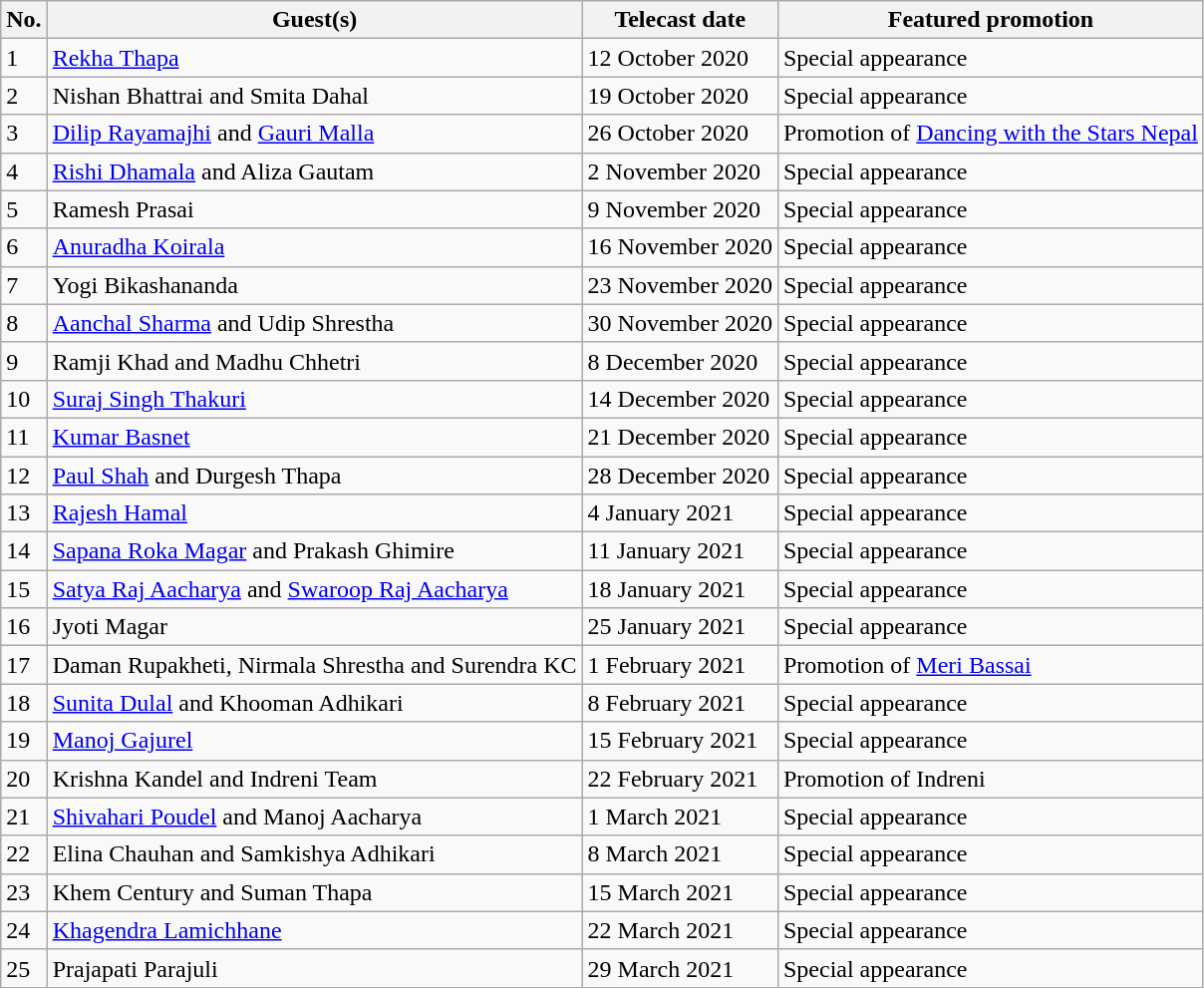<table class="wikitable sortable">
<tr>
<th>No.</th>
<th>Guest(s)</th>
<th>Telecast date</th>
<th>Featured promotion</th>
</tr>
<tr>
<td>1</td>
<td><a href='#'>Rekha Thapa</a></td>
<td>12 October 2020</td>
<td>Special appearance</td>
</tr>
<tr>
<td>2</td>
<td>Nishan Bhattrai and Smita Dahal</td>
<td>19 October 2020</td>
<td>Special appearance</td>
</tr>
<tr>
<td>3</td>
<td><a href='#'>Dilip Rayamajhi</a> and <a href='#'>Gauri Malla</a></td>
<td>26 October 2020</td>
<td>Promotion of <a href='#'>Dancing with the Stars Nepal</a></td>
</tr>
<tr>
<td>4</td>
<td><a href='#'>Rishi Dhamala</a> and Aliza Gautam</td>
<td>2 November 2020</td>
<td>Special appearance</td>
</tr>
<tr>
<td>5</td>
<td>Ramesh Prasai</td>
<td>9 November 2020</td>
<td>Special appearance</td>
</tr>
<tr>
<td>6</td>
<td><a href='#'>Anuradha Koirala</a></td>
<td>16 November 2020</td>
<td>Special appearance</td>
</tr>
<tr>
<td>7</td>
<td>Yogi Bikashananda</td>
<td>23 November 2020</td>
<td>Special appearance</td>
</tr>
<tr>
<td>8</td>
<td><a href='#'>Aanchal Sharma</a> and Udip Shrestha</td>
<td>30 November 2020</td>
<td>Special appearance</td>
</tr>
<tr>
<td>9</td>
<td>Ramji Khad and Madhu Chhetri</td>
<td>8 December 2020</td>
<td>Special appearance</td>
</tr>
<tr>
<td>10</td>
<td><a href='#'>Suraj Singh Thakuri</a></td>
<td>14 December 2020</td>
<td>Special appearance</td>
</tr>
<tr>
<td>11</td>
<td><a href='#'>Kumar Basnet</a></td>
<td>21 December 2020</td>
<td>Special appearance</td>
</tr>
<tr>
<td>12</td>
<td><a href='#'>Paul Shah</a> and Durgesh Thapa</td>
<td>28 December 2020</td>
<td>Special appearance</td>
</tr>
<tr>
<td>13</td>
<td><a href='#'>Rajesh Hamal</a></td>
<td>4 January 2021</td>
<td>Special appearance</td>
</tr>
<tr>
<td>14</td>
<td><a href='#'>Sapana Roka Magar</a> and Prakash Ghimire</td>
<td>11 January 2021</td>
<td>Special appearance</td>
</tr>
<tr>
<td>15</td>
<td><a href='#'>Satya Raj Aacharya</a> and <a href='#'>Swaroop Raj Aacharya</a></td>
<td>18 January 2021</td>
<td>Special appearance</td>
</tr>
<tr>
<td>16</td>
<td>Jyoti Magar</td>
<td>25 January 2021</td>
<td>Special appearance</td>
</tr>
<tr>
<td>17</td>
<td>Daman Rupakheti, Nirmala Shrestha and Surendra KC</td>
<td>1 February 2021</td>
<td>Promotion of <a href='#'>Meri Bassai</a></td>
</tr>
<tr>
<td>18</td>
<td><a href='#'>Sunita Dulal</a> and Khooman Adhikari</td>
<td>8 February 2021</td>
<td>Special appearance</td>
</tr>
<tr>
<td>19</td>
<td><a href='#'>Manoj Gajurel</a></td>
<td>15 February 2021</td>
<td>Special appearance</td>
</tr>
<tr>
<td>20</td>
<td>Krishna Kandel and Indreni Team</td>
<td>22 February 2021</td>
<td>Promotion of Indreni</td>
</tr>
<tr>
<td>21</td>
<td><a href='#'>Shivahari Poudel</a> and Manoj Aacharya</td>
<td>1 March 2021</td>
<td>Special appearance</td>
</tr>
<tr>
<td>22</td>
<td>Elina Chauhan and Samkishya Adhikari</td>
<td>8 March 2021</td>
<td>Special appearance</td>
</tr>
<tr>
<td>23</td>
<td>Khem Century and Suman Thapa</td>
<td>15 March 2021</td>
<td>Special appearance</td>
</tr>
<tr>
<td>24</td>
<td><a href='#'>Khagendra Lamichhane</a></td>
<td>22 March 2021</td>
<td>Special appearance</td>
</tr>
<tr>
<td>25</td>
<td>Prajapati Parajuli</td>
<td>29 March 2021</td>
<td>Special appearance</td>
</tr>
<tr>
</tr>
</table>
